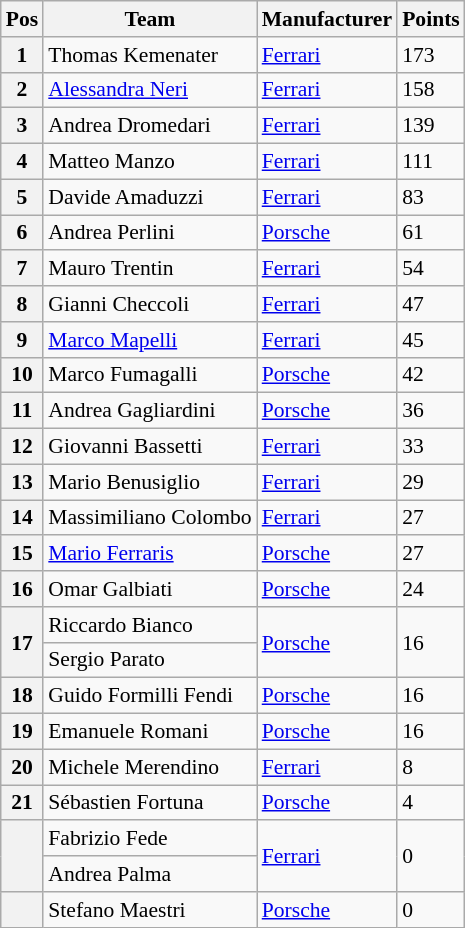<table class="wikitable" style="font-size: 90%">
<tr>
<th>Pos</th>
<th>Team</th>
<th>Manufacturer</th>
<th>Points</th>
</tr>
<tr>
<th>1</th>
<td> Thomas Kemenater</td>
<td><a href='#'>Ferrari</a></td>
<td>173</td>
</tr>
<tr>
<th>2</th>
<td> <a href='#'>Alessandra Neri</a></td>
<td><a href='#'>Ferrari</a></td>
<td>158</td>
</tr>
<tr>
<th>3</th>
<td> Andrea Dromedari</td>
<td><a href='#'>Ferrari</a></td>
<td>139</td>
</tr>
<tr>
<th>4</th>
<td> Matteo Manzo</td>
<td><a href='#'>Ferrari</a></td>
<td>111</td>
</tr>
<tr>
<th>5</th>
<td> Davide Amaduzzi</td>
<td><a href='#'>Ferrari</a></td>
<td>83</td>
</tr>
<tr>
<th>6</th>
<td> Andrea Perlini</td>
<td><a href='#'>Porsche</a></td>
<td>61</td>
</tr>
<tr>
<th>7</th>
<td> Mauro Trentin</td>
<td><a href='#'>Ferrari</a></td>
<td>54</td>
</tr>
<tr>
<th>8</th>
<td> Gianni Checcoli</td>
<td><a href='#'>Ferrari</a></td>
<td>47</td>
</tr>
<tr>
<th>9</th>
<td> <a href='#'>Marco Mapelli</a></td>
<td><a href='#'>Ferrari</a></td>
<td>45</td>
</tr>
<tr>
<th>10</th>
<td> Marco Fumagalli</td>
<td><a href='#'>Porsche</a></td>
<td>42</td>
</tr>
<tr>
<th>11</th>
<td> Andrea Gagliardini</td>
<td><a href='#'>Porsche</a></td>
<td>36</td>
</tr>
<tr>
<th>12</th>
<td> Giovanni Bassetti</td>
<td><a href='#'>Ferrari</a></td>
<td>33</td>
</tr>
<tr>
<th>13</th>
<td> Mario Benusiglio</td>
<td><a href='#'>Ferrari</a></td>
<td>29</td>
</tr>
<tr>
<th>14</th>
<td> Massimiliano Colombo</td>
<td><a href='#'>Ferrari</a></td>
<td>27</td>
</tr>
<tr>
<th>15</th>
<td> <a href='#'>Mario Ferraris</a></td>
<td><a href='#'>Porsche</a></td>
<td>27</td>
</tr>
<tr>
<th>16</th>
<td> Omar Galbiati</td>
<td><a href='#'>Porsche</a></td>
<td>24</td>
</tr>
<tr>
<th rowspan=2>17</th>
<td> Riccardo Bianco</td>
<td rowspan=2><a href='#'>Porsche</a></td>
<td rowspan=2>16</td>
</tr>
<tr>
<td> Sergio Parato</td>
</tr>
<tr>
<th>18</th>
<td> Guido Formilli Fendi</td>
<td><a href='#'>Porsche</a></td>
<td>16</td>
</tr>
<tr>
<th>19</th>
<td> Emanuele Romani</td>
<td><a href='#'>Porsche</a></td>
<td>16</td>
</tr>
<tr>
<th>20</th>
<td> Michele Merendino</td>
<td><a href='#'>Ferrari</a></td>
<td>8</td>
</tr>
<tr>
<th>21</th>
<td> Sébastien Fortuna</td>
<td><a href='#'>Porsche</a></td>
<td>4</td>
</tr>
<tr>
<th rowspan=2></th>
<td> Fabrizio Fede</td>
<td rowspan=2><a href='#'>Ferrari</a></td>
<td rowspan=2>0</td>
</tr>
<tr>
<td> Andrea Palma</td>
</tr>
<tr>
<th></th>
<td> Stefano Maestri</td>
<td><a href='#'>Porsche</a></td>
<td>0</td>
</tr>
</table>
